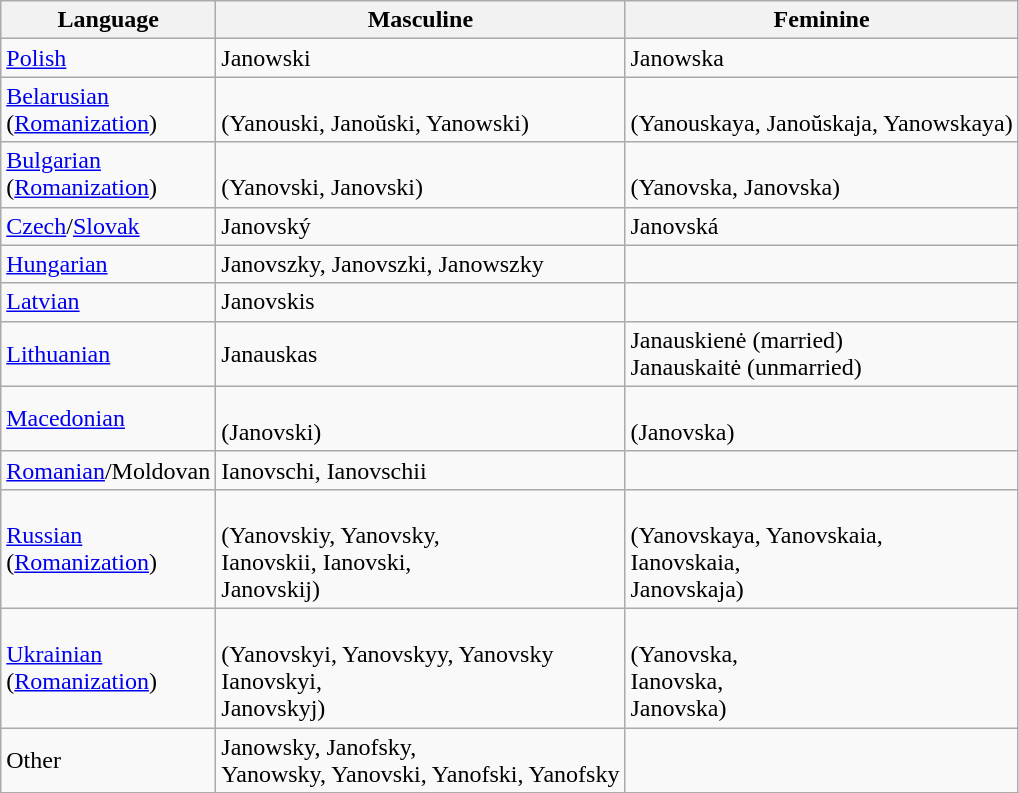<table class="wikitable">
<tr>
<th>Language</th>
<th>Masculine</th>
<th>Feminine</th>
</tr>
<tr>
<td><a href='#'>Polish</a></td>
<td>Janowski</td>
<td>Janowska</td>
</tr>
<tr>
<td><a href='#'>Belarusian</a> <br>(<a href='#'>Romanization</a>)</td>
<td><br>(Yanouski, Janoŭski, Yanowski)</td>
<td><br> (Yanouskaya, Janoŭskaja, Yanowskaya)</td>
</tr>
<tr>
<td><a href='#'>Bulgarian</a> <br>(<a href='#'>Romanization</a>)</td>
<td><br>(Yanovski, Janovski)</td>
<td><br>(Yanovska, Janovska)</td>
</tr>
<tr>
<td><a href='#'>Czech</a>/<a href='#'>Slovak</a></td>
<td>Janovský</td>
<td>Janovská</td>
</tr>
<tr>
<td><a href='#'>Hungarian</a></td>
<td>Janovszky, Janovszki, Janowszky</td>
<td></td>
</tr>
<tr>
<td><a href='#'>Latvian</a></td>
<td>Janovskis</td>
<td></td>
</tr>
<tr>
<td><a href='#'>Lithuanian</a></td>
<td>Janauskas</td>
<td>Janauskienė (married)<br> Janauskaitė (unmarried)</td>
</tr>
<tr>
<td><a href='#'>Macedonian</a></td>
<td><br>(Janovski)</td>
<td><br>(Janovska)</td>
</tr>
<tr>
<td><a href='#'>Romanian</a>/Moldovan</td>
<td>Ianovschi, Ianovschii</td>
<td></td>
</tr>
<tr>
<td><a href='#'>Russian</a> <br>(<a href='#'>Romanization</a>)</td>
<td><br> (Yanovskiy, Yanovsky, <br> Ianovskii, Ianovski, <br> Janovskij)</td>
<td><br> (Yanovskaya, Yanovskaia,<br> Ianovskaia,<br> Janovskaja)</td>
</tr>
<tr>
<td><a href='#'>Ukrainian</a> <br>(<a href='#'>Romanization</a>)</td>
<td><br> (Yanovskyi, Yanovskyy, Yanovsky <br> Ianovskyi,<br> Janovskyj)</td>
<td><br> (Yanovska,<br> Ianovska,<br> Janovska)</td>
</tr>
<tr>
<td>Other</td>
<td>Janowsky, Janofsky, <br> Yanowsky, Yanovski, Yanofski, Yanofsky</td>
<td></td>
</tr>
</table>
